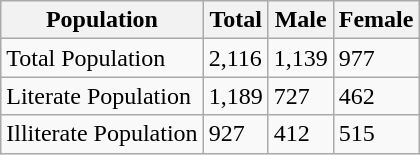<table class="wikitable">
<tr>
<th>Population</th>
<th>Total</th>
<th>Male</th>
<th>Female</th>
</tr>
<tr>
<td>Total Population</td>
<td>2,116</td>
<td>1,139</td>
<td>977</td>
</tr>
<tr>
<td>Literate Population</td>
<td>1,189</td>
<td>727</td>
<td>462</td>
</tr>
<tr>
<td>Illiterate Population</td>
<td>927</td>
<td>412</td>
<td>515</td>
</tr>
</table>
